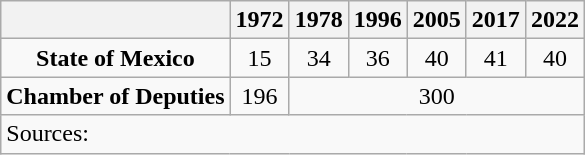<table class="wikitable" style="text-align: center">
<tr>
<th></th>
<th>1972</th>
<th>1978</th>
<th>1996</th>
<th>2005</th>
<th>2017</th>
<th>2022</th>
</tr>
<tr>
<td><strong>State of Mexico</strong></td>
<td>15</td>
<td>34</td>
<td>36</td>
<td>40</td>
<td>41</td>
<td>40</td>
</tr>
<tr>
<td><strong>Chamber of Deputies</strong></td>
<td>196</td>
<td colspan=5>300</td>
</tr>
<tr>
<td colspan=7 style="text-align: left">Sources: </td>
</tr>
</table>
